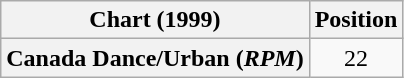<table class="wikitable plainrowheaders" style="text-align:center">
<tr>
<th>Chart (1999)</th>
<th>Position</th>
</tr>
<tr>
<th scope="row">Canada Dance/Urban (<em>RPM</em>)</th>
<td>22</td>
</tr>
</table>
